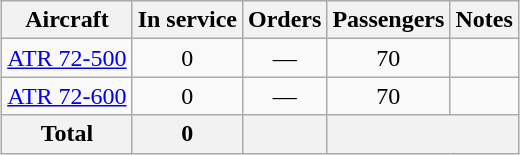<table class="wikitable" style="text-align:center; margin:0.5em auto">
<tr>
<th>Aircraft</th>
<th>In service</th>
<th>Orders</th>
<th>Passengers</th>
<th>Notes</th>
</tr>
<tr>
<td><a href='#'>ATR 72-500</a></td>
<td>0</td>
<td>—</td>
<td>70</td>
<td></td>
</tr>
<tr>
<td><a href='#'>ATR 72-600</a></td>
<td>0</td>
<td>—</td>
<td>70</td>
<td></td>
</tr>
<tr>
<th>Total</th>
<th>0</th>
<th></th>
<th colspan=2></th>
</tr>
</table>
